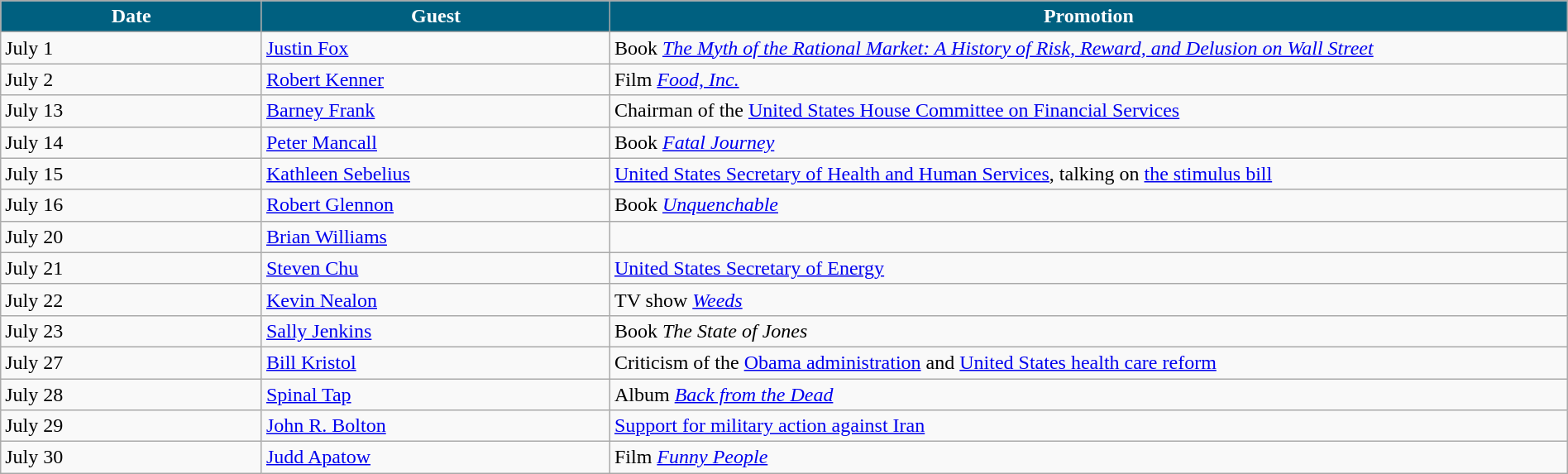<table class="wikitable" width="100%">
<tr bgcolor="#CCCCCC">
<th width="15%" style="background:#006080; color:#FFFFFF">Date</th>
<th width="20%" style="background:#006080; color:#FFFFFF">Guest</th>
<th width="55%" style="background:#006080; color:#FFFFFF">Promotion</th>
</tr>
<tr>
<td>July 1</td>
<td><a href='#'>Justin Fox</a></td>
<td>Book <em><a href='#'>The Myth of the Rational Market: A History of Risk, Reward, and Delusion on Wall Street</a></em></td>
</tr>
<tr>
<td>July 2</td>
<td><a href='#'>Robert Kenner</a></td>
<td>Film <em><a href='#'>Food, Inc.</a></em></td>
</tr>
<tr>
<td>July 13</td>
<td><a href='#'>Barney Frank</a></td>
<td>Chairman of the <a href='#'>United States House Committee on Financial Services</a></td>
</tr>
<tr>
<td>July 14</td>
<td><a href='#'>Peter Mancall</a></td>
<td>Book <em><a href='#'>Fatal Journey</a></em></td>
</tr>
<tr>
<td>July 15</td>
<td><a href='#'>Kathleen Sebelius</a></td>
<td><a href='#'>United States Secretary of Health and Human Services</a>, talking on <a href='#'>the stimulus bill</a></td>
</tr>
<tr>
<td>July 16</td>
<td><a href='#'>Robert Glennon</a></td>
<td>Book <em><a href='#'>Unquenchable</a></em></td>
</tr>
<tr>
<td>July 20</td>
<td><a href='#'>Brian Williams</a></td>
<td></td>
</tr>
<tr>
<td>July 21</td>
<td><a href='#'>Steven Chu</a></td>
<td><a href='#'>United States Secretary of Energy</a></td>
</tr>
<tr>
<td>July 22</td>
<td><a href='#'>Kevin Nealon</a></td>
<td>TV show <em><a href='#'>Weeds</a></em></td>
</tr>
<tr>
<td>July 23</td>
<td><a href='#'>Sally Jenkins</a></td>
<td>Book <em>The State of Jones</em></td>
</tr>
<tr>
<td>July 27</td>
<td><a href='#'>Bill Kristol</a></td>
<td>Criticism of the <a href='#'>Obama administration</a> and <a href='#'>United States health care reform</a></td>
</tr>
<tr>
<td>July 28</td>
<td><a href='#'>Spinal Tap</a></td>
<td>Album <em><a href='#'>Back from the Dead</a></em></td>
</tr>
<tr>
<td>July 29</td>
<td><a href='#'>John R. Bolton</a></td>
<td><a href='#'>Support for military action against Iran</a></td>
</tr>
<tr>
<td>July 30</td>
<td><a href='#'>Judd Apatow</a></td>
<td>Film <em><a href='#'>Funny People</a></em></td>
</tr>
</table>
